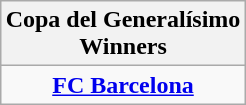<table class="wikitable" style="text-align: center; margin: 0 auto;">
<tr>
<th>Copa del Generalísimo<br>Winners</th>
</tr>
<tr>
<td><strong><a href='#'>FC Barcelona</a></strong></td>
</tr>
</table>
